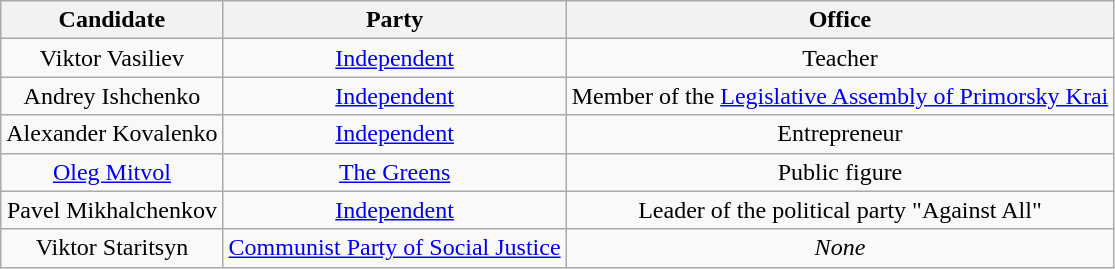<table class="wikitable" style="text-align:center;">
<tr>
<th>Candidate</th>
<th>Party</th>
<th>Office</th>
</tr>
<tr>
<td>Viktor Vasiliev</td>
<td><a href='#'>Independent</a></td>
<td>Teacher</td>
</tr>
<tr>
<td>Andrey Ishchenko</td>
<td><a href='#'>Independent</a></td>
<td>Member of the <a href='#'>Legislative Assembly of Primorsky Krai</a></td>
</tr>
<tr>
<td>Alexander Kovalenko</td>
<td><a href='#'>Independent</a></td>
<td>Entrepreneur</td>
</tr>
<tr>
<td><a href='#'>Oleg Mitvol</a></td>
<td><a href='#'>The Greens</a></td>
<td>Public figure</td>
</tr>
<tr>
<td>Pavel Mikhalchenkov</td>
<td><a href='#'>Independent</a></td>
<td>Leader of the political party "Against All"</td>
</tr>
<tr>
<td>Viktor Staritsyn</td>
<td><a href='#'>Communist Party of Social Justice</a></td>
<td><em>None</em></td>
</tr>
</table>
